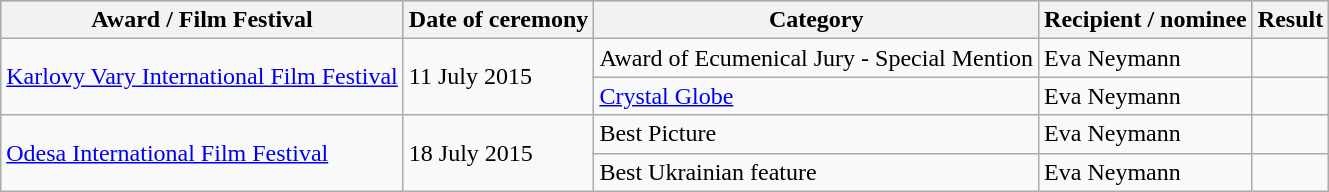<table class="wikitable sortable">
<tr style="background:#ccc;">
<th>Award / Film Festival</th>
<th>Date of ceremony</th>
<th>Category</th>
<th>Recipient / nominee</th>
<th>Result</th>
</tr>
<tr>
<td rowspan="2"><a href='#'>Karlovy Vary International Film Festival</a></td>
<td rowspan="2">11 July 2015</td>
<td>Award of Ecumenical Jury - Special Mention</td>
<td>Eva Neymann</td>
<td></td>
</tr>
<tr>
<td><a href='#'>Crystal Globe</a></td>
<td>Eva Neymann</td>
<td></td>
</tr>
<tr>
<td rowspan="2"><a href='#'>Odesa International Film Festival</a></td>
<td rowspan="2">18 July 2015</td>
<td>Best Picture</td>
<td>Eva Neymann</td>
<td></td>
</tr>
<tr>
<td>Best Ukrainian feature</td>
<td>Eva Neymann</td>
<td></td>
</tr>
</table>
